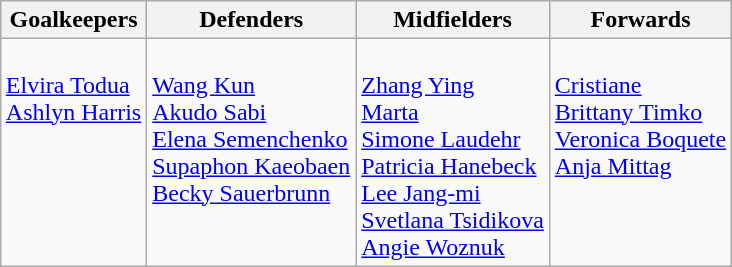<table class="wikitable" style="margin: 0 auto;">
<tr>
<th>Goalkeepers</th>
<th>Defenders</th>
<th>Midfielders</th>
<th>Forwards</th>
</tr>
<tr>
<td valign=top><br> <a href='#'>Elvira Todua</a> <br>
 <a href='#'>Ashlyn Harris</a></td>
<td valign=top><br> <a href='#'>Wang Kun</a> <br>
 <a href='#'>Akudo Sabi</a> <br>
 <a href='#'>Elena Semenchenko</a> <br>
 <a href='#'>Supaphon Kaeobaen</a> <br>
 <a href='#'>Becky Sauerbrunn</a> <br></td>
<td valign=top><br> <a href='#'>Zhang Ying</a> <br>
 <a href='#'>Marta</a> <br>
 <a href='#'>Simone Laudehr</a> <br>
 <a href='#'>Patricia Hanebeck</a> <br>
 <a href='#'>Lee Jang-mi</a> <br>
 <a href='#'>Svetlana Tsidikova</a> <br>
 <a href='#'>Angie Woznuk</a></td>
<td valign=top><br> <a href='#'>Cristiane</a> <br>
 <a href='#'>Brittany Timko</a> <br>
 <a href='#'>Veronica Boquete</a> <br>
 <a href='#'>Anja Mittag</a></td>
</tr>
</table>
